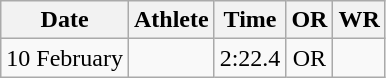<table class="wikitable" style="text-align:center">
<tr>
<th>Date</th>
<th>Athlete</th>
<th>Time</th>
<th>OR</th>
<th>WR</th>
</tr>
<tr>
<td>10 February</td>
<td></td>
<td>2:22.4</td>
<td>OR</td>
<td></td>
</tr>
</table>
